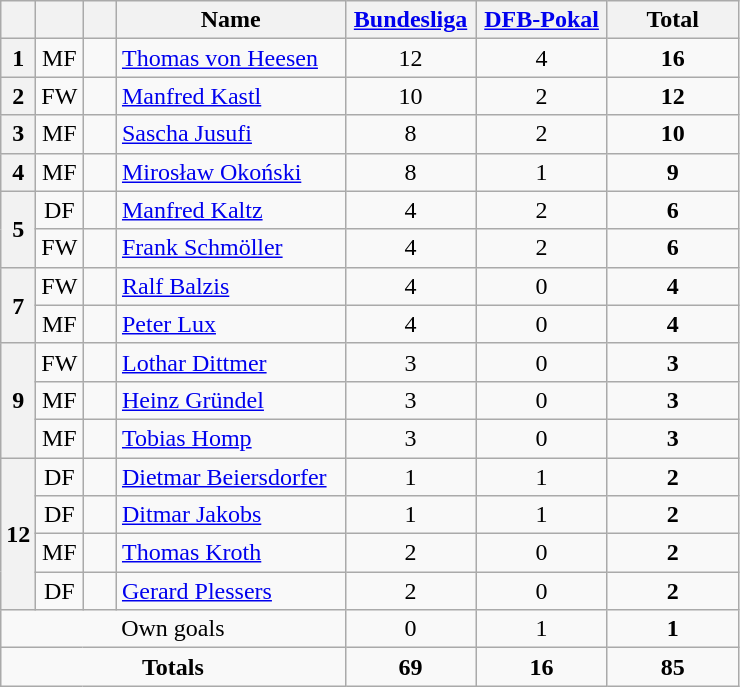<table class="wikitable" style="text-align:center">
<tr>
<th width=15></th>
<th width=15></th>
<th width=15></th>
<th width=145>Name</th>
<th width=80><a href='#'>Bundesliga</a></th>
<th width=80><a href='#'>DFB-Pokal</a></th>
<th width=80>Total</th>
</tr>
<tr>
<th rowspan="1">1</th>
<td>MF</td>
<td></td>
<td align=left><a href='#'>Thomas von Heesen</a></td>
<td>12</td>
<td>4</td>
<td><strong>16</strong></td>
</tr>
<tr>
<th rowspan="1">2</th>
<td>FW</td>
<td></td>
<td align=left><a href='#'>Manfred Kastl</a></td>
<td>10</td>
<td>2</td>
<td><strong>12</strong></td>
</tr>
<tr>
<th rowspan="1">3</th>
<td>MF</td>
<td></td>
<td align=left><a href='#'>Sascha Jusufi</a></td>
<td>8</td>
<td>2</td>
<td><strong>10</strong></td>
</tr>
<tr>
<th rowspan="1">4</th>
<td>MF</td>
<td></td>
<td align=left><a href='#'>Mirosław Okoński</a></td>
<td>8</td>
<td>1</td>
<td><strong>9</strong></td>
</tr>
<tr>
<th rowspan="2">5</th>
<td>DF</td>
<td></td>
<td align=left><a href='#'>Manfred Kaltz</a></td>
<td>4</td>
<td>2</td>
<td><strong>6</strong></td>
</tr>
<tr>
<td>FW</td>
<td></td>
<td align=left><a href='#'>Frank Schmöller</a></td>
<td>4</td>
<td>2</td>
<td><strong>6</strong></td>
</tr>
<tr>
<th rowspan="2">7</th>
<td>FW</td>
<td></td>
<td align=left><a href='#'>Ralf Balzis</a></td>
<td>4</td>
<td>0</td>
<td><strong>4</strong></td>
</tr>
<tr>
<td>MF</td>
<td></td>
<td align=left><a href='#'>Peter Lux</a></td>
<td>4</td>
<td>0</td>
<td><strong>4</strong></td>
</tr>
<tr>
<th rowspan="3">9</th>
<td>FW</td>
<td></td>
<td align=left><a href='#'>Lothar Dittmer</a></td>
<td>3</td>
<td>0</td>
<td><strong>3</strong></td>
</tr>
<tr>
<td>MF</td>
<td></td>
<td align=left><a href='#'>Heinz Gründel</a></td>
<td>3</td>
<td>0</td>
<td><strong>3</strong></td>
</tr>
<tr>
<td>MF</td>
<td></td>
<td align=left><a href='#'>Tobias Homp</a></td>
<td>3</td>
<td>0</td>
<td><strong>3</strong></td>
</tr>
<tr>
<th rowspan="4">12</th>
<td>DF</td>
<td></td>
<td align=left><a href='#'>Dietmar Beiersdorfer</a></td>
<td>1</td>
<td>1</td>
<td><strong>2</strong></td>
</tr>
<tr>
<td>DF</td>
<td></td>
<td align=left><a href='#'>Ditmar Jakobs</a></td>
<td>1</td>
<td>1</td>
<td><strong>2</strong></td>
</tr>
<tr>
<td>MF</td>
<td></td>
<td align=left><a href='#'>Thomas Kroth</a></td>
<td>2</td>
<td>0</td>
<td><strong>2</strong></td>
</tr>
<tr>
<td>DF</td>
<td></td>
<td align=left><a href='#'>Gerard Plessers</a></td>
<td>2</td>
<td>0</td>
<td><strong>2</strong></td>
</tr>
<tr class="sortbottom">
<td colspan=4>Own goals</td>
<td>0</td>
<td>1</td>
<td><strong>1</strong></td>
</tr>
<tr>
<td colspan=4><strong>Totals</strong></td>
<td><strong>69</strong></td>
<td><strong>16</strong></td>
<td><strong>85</strong></td>
</tr>
</table>
